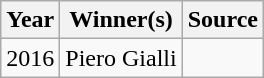<table class="wikitable" style="text-align:center">
<tr>
<th>Year</th>
<th>Winner(s)</th>
<th>Source</th>
</tr>
<tr>
<td>2016</td>
<td>Piero Gialli</td>
<td></td>
</tr>
</table>
